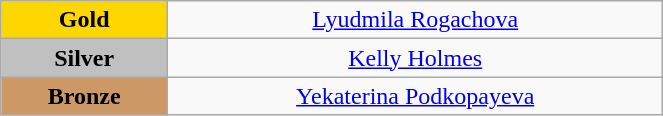<table class="wikitable" style="text-align:center; " width="35%">
<tr>
<td bgcolor="gold"><strong>Gold</strong></td>
<td><a href='#'>Lyudmila Rogachova</a><br>  <small><em></em></small></td>
</tr>
<tr>
<td bgcolor="silver"><strong>Silver</strong></td>
<td><a href='#'>Kelly Holmes</a><br>  <small><em></em></small></td>
</tr>
<tr>
<td bgcolor="CC9966"><strong>Bronze</strong></td>
<td><a href='#'>Yekaterina Podkopayeva</a><br>  <small><em></em></small></td>
</tr>
</table>
